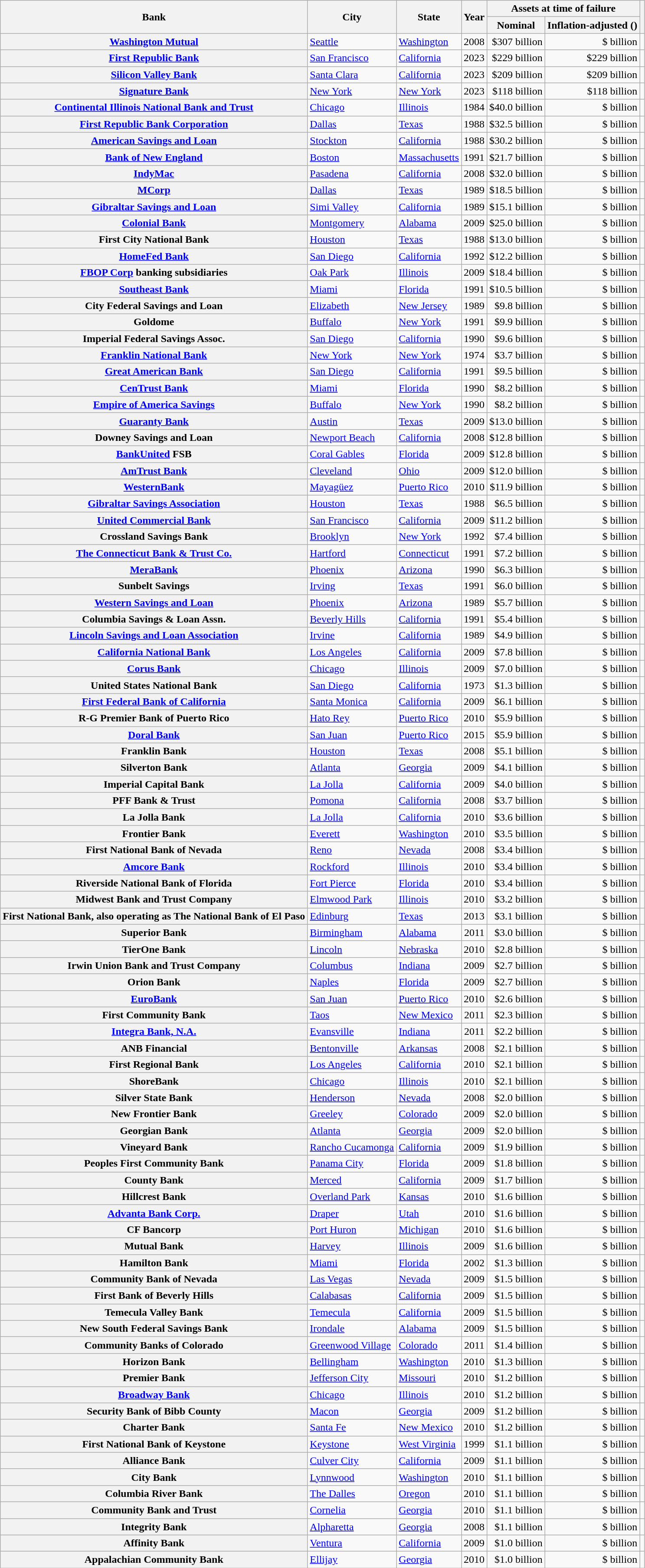<table class="wikitable sortable plainrowheaders">
<tr>
<th scope="col" rowspan="2">Bank</th>
<th scope="col" rowspan="2">City</th>
<th scope="col" rowspan="2">State</th>
<th scope="col" rowspan="2">Year</th>
<th scope="col" colspan="2">Assets at time of failure</th>
<th class="unsortable" rowspan="2"></th>
</tr>
<tr>
<th scope="col">Nominal</th>
<th scope="col">Inflation-adjusted ()</th>
</tr>
<tr>
<th scope="row"><a href='#'>Washington Mutual</a></th>
<td><a href='#'>Seattle</a></td>
<td><a href='#'>Washington</a></td>
<td style="text-align: right;">2008</td>
<td style="text-align: right;">$307 billion</td>
<td style="text-align: right;">$ billion</td>
<td></td>
</tr>
<tr>
<th scope="row"><a href='#'>First Republic Bank</a></th>
<td><a href='#'>San Francisco</a></td>
<td><a href='#'>California</a></td>
<td style="text-align: right;">2023</td>
<td style="text-align: right;">$229 billion</td>
<td style="text-align: right;">$229 billion</td>
<td></td>
</tr>
<tr>
<th scope="row"><a href='#'>Silicon Valley Bank</a></th>
<td><a href='#'>Santa Clara</a></td>
<td><a href='#'>California</a></td>
<td style="text-align: right;">2023</td>
<td style="text-align: right;">$209 billion</td>
<td style="text-align: right;">$209 billion</td>
<td></td>
</tr>
<tr>
<th scope="row"><a href='#'>Signature Bank</a></th>
<td><a href='#'>New York</a></td>
<td><a href='#'>New York</a></td>
<td style="text-align: right;">2023</td>
<td style="text-align: right;">$118 billion</td>
<td style="text-align: right;">$118 billion</td>
<td></td>
</tr>
<tr>
<th scope="row"><a href='#'>Continental Illinois National Bank and Trust</a></th>
<td><a href='#'>Chicago</a></td>
<td><a href='#'>Illinois</a></td>
<td style="text-align: right;">1984</td>
<td style="text-align: right;">$40.0 billion</td>
<td style="text-align: right;">$ billion</td>
<td></td>
</tr>
<tr>
<th scope="row"><a href='#'>First Republic Bank Corporation</a></th>
<td><a href='#'>Dallas</a></td>
<td><a href='#'>Texas</a></td>
<td style="text-align: right;">1988</td>
<td style="text-align: right;">$32.5 billion</td>
<td style="text-align: right;">$ billion</td>
<td></td>
</tr>
<tr>
<th scope="row"><a href='#'>American Savings and Loan</a></th>
<td><a href='#'>Stockton</a></td>
<td><a href='#'>California</a></td>
<td style="text-align: right;">1988</td>
<td style="text-align: right;">$30.2 billion</td>
<td style="text-align: right;">$ billion</td>
<td></td>
</tr>
<tr>
<th scope="row"><a href='#'>Bank of New England</a></th>
<td><a href='#'>Boston</a></td>
<td><a href='#'>Massachusetts</a></td>
<td style="text-align: right;">1991</td>
<td style="text-align: right;">$21.7 billion</td>
<td style="text-align: right;">$ billion</td>
<td></td>
</tr>
<tr>
<th scope="row"><a href='#'>IndyMac</a></th>
<td><a href='#'>Pasadena</a></td>
<td><a href='#'>California</a></td>
<td style="text-align: right;">2008</td>
<td style="text-align: right;">$32.0 billion</td>
<td style="text-align: right;">$ billion</td>
<td></td>
</tr>
<tr>
<th scope="row"><a href='#'>MCorp</a></th>
<td><a href='#'>Dallas</a></td>
<td><a href='#'>Texas</a></td>
<td style="text-align: right;">1989</td>
<td style="text-align: right;">$18.5 billion</td>
<td style="text-align: right;">$ billion</td>
<td></td>
</tr>
<tr>
<th scope="row"><a href='#'>Gibraltar Savings and Loan</a></th>
<td><a href='#'>Simi Valley</a></td>
<td><a href='#'>California</a></td>
<td style="text-align: right;">1989</td>
<td style="text-align: right;">$15.1 billion</td>
<td style="text-align: right;">$ billion</td>
<td></td>
</tr>
<tr>
<th scope="row"><a href='#'>Colonial Bank</a></th>
<td><a href='#'>Montgomery</a></td>
<td><a href='#'>Alabama</a></td>
<td style="text-align: right;">2009</td>
<td style="text-align: right;">$25.0 billion</td>
<td style="text-align: right;">$ billion</td>
<td></td>
</tr>
<tr>
<th scope="row">First City National Bank</th>
<td><a href='#'>Houston</a></td>
<td><a href='#'>Texas</a></td>
<td style="text-align: right;">1988</td>
<td style="text-align: right;">$13.0 billion</td>
<td style="text-align: right;">$ billion</td>
<td></td>
</tr>
<tr>
<th scope="row"><a href='#'>HomeFed Bank</a></th>
<td><a href='#'>San Diego</a></td>
<td><a href='#'>California</a></td>
<td style="text-align: right;">1992</td>
<td style="text-align: right;">$12.2 billion</td>
<td style="text-align: right;">$ billion</td>
<td></td>
</tr>
<tr>
<th scope="row"><a href='#'>FBOP Corp</a> banking subsidiaries</th>
<td><a href='#'>Oak Park</a></td>
<td><a href='#'>Illinois</a></td>
<td style="text-align: right;">2009</td>
<td style="text-align: right;">$18.4 billion</td>
<td style="text-align: right;">$ billion</td>
<td></td>
</tr>
<tr>
<th scope="row"><a href='#'>Southeast Bank</a></th>
<td><a href='#'>Miami</a></td>
<td><a href='#'>Florida</a></td>
<td style="text-align: right;">1991</td>
<td style="text-align: right;">$10.5 billion</td>
<td style="text-align: right;">$ billion</td>
<td></td>
</tr>
<tr>
<th scope="row">City Federal Savings and Loan</th>
<td><a href='#'>Elizabeth</a></td>
<td><a href='#'>New Jersey</a></td>
<td style="text-align: right;">1989</td>
<td style="text-align: right;">$9.8 billion</td>
<td style="text-align: right;">$ billion</td>
<td></td>
</tr>
<tr>
<th scope="row">Goldome</th>
<td><a href='#'>Buffalo</a></td>
<td><a href='#'>New York</a></td>
<td style="text-align: right;">1991</td>
<td style="text-align: right;">$9.9 billion</td>
<td style="text-align: right;">$ billion</td>
<td></td>
</tr>
<tr>
<th scope="row">Imperial Federal Savings Assoc.</th>
<td><a href='#'>San Diego</a></td>
<td><a href='#'>California</a></td>
<td style="text-align: right;">1990</td>
<td style="text-align: right;">$9.6 billion</td>
<td style="text-align: right;">$ billion</td>
<td></td>
</tr>
<tr>
<th scope="row"><a href='#'>Franklin National Bank</a></th>
<td><a href='#'>New York</a></td>
<td><a href='#'>New York</a></td>
<td style="text-align: right;">1974</td>
<td style="text-align: right;">$3.7 billion</td>
<td style="text-align: right;">$ billion</td>
<td></td>
</tr>
<tr>
<th scope="row"><a href='#'>Great American Bank</a></th>
<td><a href='#'>San Diego</a></td>
<td><a href='#'>California</a></td>
<td style="text-align: right;">1991</td>
<td style="text-align: right;">$9.5 billion</td>
<td style="text-align: right;">$ billion</td>
<td></td>
</tr>
<tr>
<th scope="row"><a href='#'>CenTrust Bank</a></th>
<td><a href='#'>Miami</a></td>
<td><a href='#'>Florida</a></td>
<td style="text-align: right;">1990</td>
<td style="text-align: right;">$8.2 billion</td>
<td style="text-align: right;">$ billion</td>
<td></td>
</tr>
<tr>
<th scope="row"><a href='#'>Empire of America Savings</a></th>
<td><a href='#'>Buffalo</a></td>
<td><a href='#'>New York</a></td>
<td style="text-align: right;">1990</td>
<td style="text-align: right;">$8.2 billion</td>
<td style="text-align: right;">$ billion</td>
<td></td>
</tr>
<tr>
<th scope="row"><a href='#'>Guaranty Bank</a></th>
<td><a href='#'>Austin</a></td>
<td><a href='#'>Texas</a></td>
<td style="text-align: right;">2009</td>
<td style="text-align: right;">$13.0 billion</td>
<td style="text-align: right;">$ billion</td>
<td></td>
</tr>
<tr>
<th scope="row">Downey Savings and Loan</th>
<td><a href='#'>Newport Beach</a></td>
<td><a href='#'>California</a></td>
<td style="text-align: right;">2008</td>
<td style="text-align: right;">$12.8 billion</td>
<td style="text-align: right;">$ billion</td>
<td></td>
</tr>
<tr>
<th scope="row"><a href='#'>BankUnited</a> FSB</th>
<td><a href='#'>Coral Gables</a></td>
<td><a href='#'>Florida</a></td>
<td style="text-align: right;">2009</td>
<td style="text-align: right;">$12.8 billion</td>
<td style="text-align: right;">$ billion</td>
<td></td>
</tr>
<tr>
<th scope="row"><a href='#'>AmTrust Bank</a></th>
<td><a href='#'>Cleveland</a></td>
<td><a href='#'>Ohio</a></td>
<td style="text-align: right;">2009</td>
<td style="text-align: right;">$12.0 billion</td>
<td style="text-align: right;">$ billion</td>
<td></td>
</tr>
<tr>
<th scope="row"><a href='#'>WesternBank</a></th>
<td><a href='#'>Mayagüez</a></td>
<td><a href='#'>Puerto Rico</a></td>
<td style="text-align: right;">2010</td>
<td style="text-align: right;">$11.9 billion</td>
<td style="text-align: right;">$ billion</td>
<td></td>
</tr>
<tr>
<th scope="row"><a href='#'>Gibraltar Savings Association</a></th>
<td><a href='#'>Houston</a></td>
<td><a href='#'>Texas</a></td>
<td style="text-align: right;">1988</td>
<td style="text-align: right;">$6.5 billion</td>
<td style="text-align: right;">$ billion</td>
<td></td>
</tr>
<tr>
<th scope="row"><a href='#'>United Commercial Bank</a></th>
<td><a href='#'>San Francisco</a></td>
<td><a href='#'>California</a></td>
<td style="text-align: right;">2009</td>
<td style="text-align: right;">$11.2 billion</td>
<td style="text-align: right;">$ billion</td>
<td></td>
</tr>
<tr>
<th scope="row">Crossland Savings Bank</th>
<td><a href='#'>Brooklyn</a></td>
<td><a href='#'>New York</a></td>
<td style="text-align: right;">1992</td>
<td style="text-align: right;">$7.4 billion</td>
<td style="text-align: right;">$ billion</td>
<td></td>
</tr>
<tr>
<th scope="row"><a href='#'>The Connecticut Bank & Trust Co.</a></th>
<td><a href='#'>Hartford</a></td>
<td><a href='#'>Connecticut</a></td>
<td style="text-align: right;">1991</td>
<td style="text-align: right;">$7.2 billion</td>
<td style="text-align: right;">$ billion</td>
<td></td>
</tr>
<tr>
<th scope="row"><a href='#'>MeraBank</a></th>
<td><a href='#'>Phoenix</a></td>
<td><a href='#'>Arizona</a></td>
<td style="text-align: right;">1990</td>
<td style="text-align: right;">$6.3 billion</td>
<td style="text-align: right;">$ billion</td>
<td></td>
</tr>
<tr>
<th scope="row">Sunbelt Savings</th>
<td><a href='#'>Irving</a></td>
<td><a href='#'>Texas</a></td>
<td style="text-align: right;">1991</td>
<td style="text-align: right;">$6.0 billion</td>
<td style="text-align: right;">$ billion</td>
<td></td>
</tr>
<tr>
<th scope="row"><a href='#'>Western Savings and Loan</a></th>
<td><a href='#'>Phoenix</a></td>
<td><a href='#'>Arizona</a></td>
<td style="text-align: right;">1989</td>
<td style="text-align: right;">$5.7 billion</td>
<td style="text-align: right;">$ billion</td>
<td></td>
</tr>
<tr>
<th scope="row">Columbia Savings & Loan Assn.</th>
<td><a href='#'>Beverly Hills</a></td>
<td><a href='#'>California</a></td>
<td style="text-align: right;">1991</td>
<td style="text-align: right;">$5.4 billion</td>
<td style="text-align: right;">$ billion</td>
<td></td>
</tr>
<tr>
<th scope="row"><a href='#'>Lincoln Savings and Loan Association</a></th>
<td><a href='#'>Irvine</a></td>
<td><a href='#'>California</a></td>
<td style="text-align: right;">1989</td>
<td style="text-align: right;">$4.9 billion</td>
<td style="text-align: right;">$ billion</td>
<td></td>
</tr>
<tr>
<th scope="row"><a href='#'>California National Bank</a></th>
<td><a href='#'>Los Angeles</a></td>
<td><a href='#'>California</a></td>
<td style="text-align: right;">2009</td>
<td style="text-align: right;">$7.8 billion</td>
<td style="text-align: right;">$ billion</td>
<td></td>
</tr>
<tr>
<th scope="row"><a href='#'>Corus Bank</a></th>
<td><a href='#'>Chicago</a></td>
<td><a href='#'>Illinois</a></td>
<td style="text-align: right;">2009</td>
<td style="text-align: right;">$7.0 billion</td>
<td style="text-align: right;">$ billion</td>
<td></td>
</tr>
<tr>
<th scope="row">United States National Bank</th>
<td><a href='#'>San Diego</a></td>
<td><a href='#'>California</a></td>
<td style="text-align: right;">1973</td>
<td style="text-align: right;">$1.3 billion</td>
<td style="text-align: right;">$ billion</td>
<td></td>
</tr>
<tr>
<th scope="row"><a href='#'>First Federal Bank of California</a></th>
<td><a href='#'>Santa Monica</a></td>
<td><a href='#'>California</a></td>
<td style="text-align: right;">2009</td>
<td style="text-align: right;">$6.1 billion</td>
<td style="text-align: right;">$ billion</td>
<td></td>
</tr>
<tr>
<th scope="row">R-G Premier Bank of Puerto Rico</th>
<td><a href='#'>Hato Rey</a></td>
<td><a href='#'>Puerto Rico</a></td>
<td style="text-align: right;">2010</td>
<td style="text-align: right;">$5.9 billion</td>
<td style="text-align: right;">$ billion</td>
<td></td>
</tr>
<tr>
<th scope="row"><a href='#'>Doral Bank</a></th>
<td><a href='#'>San Juan</a></td>
<td><a href='#'>Puerto Rico</a></td>
<td style="text-align: right;">2015</td>
<td style="text-align: right;">$5.9 billion</td>
<td style="text-align: right;">$ billion</td>
<td></td>
</tr>
<tr>
<th scope="row">Franklin Bank</th>
<td><a href='#'>Houston</a></td>
<td><a href='#'>Texas</a></td>
<td style="text-align: right;">2008</td>
<td style="text-align: right;">$5.1 billion</td>
<td style="text-align: right;">$ billion</td>
<td></td>
</tr>
<tr>
<th scope="row">Silverton Bank</th>
<td><a href='#'>Atlanta</a></td>
<td><a href='#'>Georgia</a></td>
<td style="text-align: right;">2009</td>
<td style="text-align: right;">$4.1 billion</td>
<td style="text-align: right;">$ billion</td>
<td></td>
</tr>
<tr>
<th scope="row">Imperial Capital Bank</th>
<td><a href='#'>La Jolla</a></td>
<td><a href='#'>California</a></td>
<td style="text-align: right;">2009</td>
<td style="text-align: right;">$4.0 billion</td>
<td style="text-align: right;">$ billion</td>
<td></td>
</tr>
<tr>
<th scope="row">PFF Bank & Trust</th>
<td><a href='#'>Pomona</a></td>
<td><a href='#'>California</a></td>
<td style="text-align: right;">2008</td>
<td style="text-align: right;">$3.7 billion</td>
<td style="text-align: right;">$ billion</td>
<td></td>
</tr>
<tr>
<th scope="row">La Jolla Bank</th>
<td><a href='#'>La Jolla</a></td>
<td><a href='#'>California</a></td>
<td style="text-align: right;">2010</td>
<td style="text-align: right;">$3.6 billion</td>
<td style="text-align: right;">$ billion</td>
<td></td>
</tr>
<tr>
<th scope="row">Frontier Bank</th>
<td><a href='#'>Everett</a></td>
<td><a href='#'>Washington</a></td>
<td style="text-align: right;">2010</td>
<td style="text-align: right;">$3.5 billion</td>
<td style="text-align: right;">$ billion</td>
<td></td>
</tr>
<tr>
<th scope="row">First National Bank of Nevada</th>
<td><a href='#'>Reno</a></td>
<td><a href='#'>Nevada</a></td>
<td style="text-align: right;">2008</td>
<td style="text-align: right;">$3.4 billion</td>
<td style="text-align: right;">$ billion</td>
<td></td>
</tr>
<tr>
<th scope="row"><a href='#'>Amcore Bank</a></th>
<td><a href='#'>Rockford</a></td>
<td><a href='#'>Illinois</a></td>
<td style="text-align: right;">2010</td>
<td style="text-align: right;">$3.4 billion</td>
<td style="text-align: right;">$ billion</td>
<td></td>
</tr>
<tr>
<th scope="row">Riverside National Bank of Florida</th>
<td><a href='#'>Fort Pierce</a></td>
<td><a href='#'>Florida</a></td>
<td style="text-align: right;">2010</td>
<td style="text-align: right;">$3.4 billion</td>
<td style="text-align: right;">$ billion</td>
<td></td>
</tr>
<tr>
<th scope="row">Midwest Bank and Trust Company</th>
<td><a href='#'>Elmwood Park</a></td>
<td><a href='#'>Illinois</a></td>
<td style="text-align: right;">2010</td>
<td style="text-align: right;">$3.2 billion</td>
<td style="text-align: right;">$ billion</td>
<td></td>
</tr>
<tr>
<th scope="row">First National Bank, also operating as The National Bank of El Paso</th>
<td><a href='#'>Edinburg</a></td>
<td><a href='#'>Texas</a></td>
<td style="text-align: right;">2013</td>
<td style="text-align: right;">$3.1 billion</td>
<td style="text-align: right;">$ billion</td>
<td></td>
</tr>
<tr>
<th scope="row">Superior Bank</th>
<td><a href='#'>Birmingham</a></td>
<td><a href='#'>Alabama</a></td>
<td style="text-align: right;">2011</td>
<td style="text-align: right;">$3.0 billion</td>
<td style="text-align: right;">$ billion</td>
<td></td>
</tr>
<tr>
<th scope="row">TierOne Bank</th>
<td><a href='#'>Lincoln</a></td>
<td><a href='#'>Nebraska</a></td>
<td style="text-align: right;">2010</td>
<td style="text-align: right;">$2.8 billion</td>
<td style="text-align: right;">$ billion</td>
<td></td>
</tr>
<tr>
<th scope="row">Irwin Union Bank and Trust Company</th>
<td><a href='#'>Columbus</a></td>
<td><a href='#'>Indiana</a></td>
<td style="text-align: right;">2009</td>
<td style="text-align: right;">$2.7 billion</td>
<td style="text-align: right;">$ billion</td>
<td></td>
</tr>
<tr>
<th scope="row">Orion Bank</th>
<td><a href='#'>Naples</a></td>
<td><a href='#'>Florida</a></td>
<td style="text-align: right;">2009</td>
<td style="text-align: right;">$2.7 billion</td>
<td style="text-align: right;">$ billion</td>
<td></td>
</tr>
<tr>
<th scope="row"><a href='#'>EuroBank</a></th>
<td><a href='#'>San Juan</a></td>
<td><a href='#'>Puerto Rico</a></td>
<td style="text-align: right;">2010</td>
<td style="text-align: right;">$2.6 billion</td>
<td style="text-align: right;">$ billion</td>
<td></td>
</tr>
<tr>
<th scope="row">First Community Bank</th>
<td><a href='#'>Taos</a></td>
<td><a href='#'>New Mexico</a></td>
<td style="text-align: right;">2011</td>
<td style="text-align: right;">$2.3 billion</td>
<td style="text-align: right;">$ billion</td>
<td></td>
</tr>
<tr>
<th scope="row"><a href='#'>Integra Bank, N.A.</a></th>
<td><a href='#'>Evansville</a></td>
<td><a href='#'>Indiana</a></td>
<td style="text-align: right;">2011</td>
<td style="text-align: right;">$2.2 billion</td>
<td style="text-align: right;">$ billion</td>
<td></td>
</tr>
<tr>
<th scope="row">ANB Financial</th>
<td><a href='#'>Bentonville</a></td>
<td><a href='#'>Arkansas</a></td>
<td style="text-align: right;">2008</td>
<td style="text-align: right;">$2.1 billion</td>
<td style="text-align: right;">$ billion</td>
<td></td>
</tr>
<tr>
<th scope="row">First Regional Bank</th>
<td><a href='#'>Los Angeles</a></td>
<td><a href='#'>California</a></td>
<td style="text-align: right;">2010</td>
<td style="text-align: right;">$2.1 billion</td>
<td style="text-align: right;">$ billion</td>
<td></td>
</tr>
<tr>
<th scope="row">ShoreBank</th>
<td><a href='#'>Chicago</a></td>
<td><a href='#'>Illinois</a></td>
<td style="text-align: right;">2010</td>
<td style="text-align: right;">$2.1 billion</td>
<td style="text-align: right;">$ billion</td>
<td></td>
</tr>
<tr>
<th scope="row">Silver State Bank</th>
<td><a href='#'>Henderson</a></td>
<td><a href='#'>Nevada</a></td>
<td style="text-align: right;">2008</td>
<td style="text-align: right;">$2.0 billion</td>
<td style="text-align: right;">$ billion</td>
<td></td>
</tr>
<tr>
<th scope="row">New Frontier Bank</th>
<td><a href='#'>Greeley</a></td>
<td><a href='#'>Colorado</a></td>
<td style="text-align: right;">2009</td>
<td style="text-align: right;">$2.0 billion</td>
<td style="text-align: right;">$ billion</td>
<td></td>
</tr>
<tr>
<th scope="row">Georgian Bank</th>
<td><a href='#'>Atlanta</a></td>
<td><a href='#'>Georgia</a></td>
<td style="text-align: right;">2009</td>
<td style="text-align: right;">$2.0 billion</td>
<td style="text-align: right;">$ billion</td>
<td></td>
</tr>
<tr>
<th scope="row">Vineyard Bank</th>
<td><a href='#'>Rancho Cucamonga</a></td>
<td><a href='#'>California</a></td>
<td style="text-align: right;">2009</td>
<td style="text-align: right;">$1.9 billion</td>
<td style="text-align: right;">$ billion</td>
<td></td>
</tr>
<tr>
<th scope="row">Peoples First Community Bank</th>
<td><a href='#'>Panama City</a></td>
<td><a href='#'>Florida</a></td>
<td style="text-align: right;">2009</td>
<td style="text-align: right;">$1.8 billion</td>
<td style="text-align: right;">$ billion</td>
<td></td>
</tr>
<tr>
<th scope="row">County Bank</th>
<td><a href='#'>Merced</a></td>
<td><a href='#'>California</a></td>
<td style="text-align: right;">2009</td>
<td style="text-align: right;">$1.7 billion</td>
<td style="text-align: right;">$ billion</td>
<td></td>
</tr>
<tr>
<th scope="row">Hillcrest Bank</th>
<td><a href='#'>Overland Park</a></td>
<td><a href='#'>Kansas</a></td>
<td style="text-align: right;">2010</td>
<td style="text-align: right;">$1.6 billion</td>
<td style="text-align: right;">$ billion</td>
<td></td>
</tr>
<tr>
<th scope="row"><a href='#'>Advanta Bank Corp.</a></th>
<td><a href='#'>Draper</a></td>
<td><a href='#'>Utah</a></td>
<td style="text-align: right;">2010</td>
<td style="text-align: right;">$1.6 billion</td>
<td style="text-align: right;">$ billion</td>
<td></td>
</tr>
<tr>
<th scope="row">CF Bancorp</th>
<td><a href='#'>Port Huron</a></td>
<td><a href='#'>Michigan</a></td>
<td style="text-align: right;">2010</td>
<td style="text-align: right;">$1.6 billion</td>
<td style="text-align: right;">$ billion</td>
<td></td>
</tr>
<tr>
<th scope="row">Mutual Bank</th>
<td><a href='#'>Harvey</a></td>
<td><a href='#'>Illinois</a></td>
<td style="text-align: right;">2009</td>
<td style="text-align: right;">$1.6 billion</td>
<td style="text-align: right;">$ billion</td>
<td></td>
</tr>
<tr>
<th scope="row">Hamilton Bank</th>
<td><a href='#'>Miami</a></td>
<td><a href='#'>Florida</a></td>
<td style="text-align: right;">2002</td>
<td style="text-align: right;">$1.3 billion</td>
<td style="text-align: right;">$ billion</td>
<td></td>
</tr>
<tr>
<th scope="row">Community Bank of Nevada</th>
<td><a href='#'>Las Vegas</a></td>
<td><a href='#'>Nevada</a></td>
<td style="text-align: right;">2009</td>
<td style="text-align: right;">$1.5 billion</td>
<td style="text-align: right;">$ billion</td>
<td></td>
</tr>
<tr>
<th scope="row">First Bank of Beverly Hills</th>
<td><a href='#'>Calabasas</a></td>
<td><a href='#'>California</a></td>
<td style="text-align: right;">2009</td>
<td style="text-align: right;">$1.5 billion</td>
<td style="text-align: right;">$ billion</td>
<td></td>
</tr>
<tr>
<th scope="row">Temecula Valley Bank</th>
<td><a href='#'>Temecula</a></td>
<td><a href='#'>California</a></td>
<td style="text-align: right;">2009</td>
<td style="text-align: right;">$1.5 billion</td>
<td style="text-align: right;">$ billion</td>
<td></td>
</tr>
<tr>
<th scope="row">New South Federal Savings Bank</th>
<td><a href='#'>Irondale</a></td>
<td><a href='#'>Alabama</a></td>
<td style="text-align: right;">2009</td>
<td style="text-align: right;">$1.5 billion</td>
<td style="text-align: right;">$ billion</td>
<td></td>
</tr>
<tr>
<th scope="row">Community Banks of Colorado</th>
<td><a href='#'>Greenwood Village</a></td>
<td><a href='#'>Colorado</a></td>
<td style="text-align: right;">2011</td>
<td style="text-align: right;">$1.4 billion</td>
<td style="text-align: right;">$ billion</td>
<td></td>
</tr>
<tr>
<th scope="row">Horizon Bank</th>
<td><a href='#'>Bellingham</a></td>
<td><a href='#'>Washington</a></td>
<td style="text-align: right;">2010</td>
<td style="text-align: right;">$1.3 billion</td>
<td style="text-align: right;">$ billion</td>
<td></td>
</tr>
<tr>
<th scope="row">Premier Bank</th>
<td><a href='#'>Jefferson City</a></td>
<td><a href='#'>Missouri</a></td>
<td style="text-align: right;">2010</td>
<td style="text-align: right;">$1.2 billion</td>
<td style="text-align: right;">$ billion</td>
<td></td>
</tr>
<tr>
<th scope="row"><a href='#'>Broadway Bank</a></th>
<td><a href='#'>Chicago</a></td>
<td><a href='#'>Illinois</a></td>
<td style="text-align: right;">2010</td>
<td style="text-align: right;">$1.2 billion</td>
<td style="text-align: right;">$ billion</td>
<td></td>
</tr>
<tr>
<th scope="row">Security Bank of Bibb County</th>
<td><a href='#'>Macon</a></td>
<td><a href='#'>Georgia</a></td>
<td style="text-align: right;">2009</td>
<td style="text-align: right;">$1.2 billion</td>
<td style="text-align: right;">$ billion</td>
<td></td>
</tr>
<tr>
<th scope="row">Charter Bank</th>
<td><a href='#'>Santa Fe</a></td>
<td><a href='#'>New Mexico</a></td>
<td style="text-align: right;">2010</td>
<td style="text-align: right;">$1.2 billion</td>
<td style="text-align: right;">$ billion</td>
<td></td>
</tr>
<tr>
<th scope="row">First National Bank of Keystone</th>
<td><a href='#'>Keystone</a></td>
<td><a href='#'>West Virginia</a></td>
<td style="text-align: right;">1999</td>
<td style="text-align: right;">$1.1 billion</td>
<td style="text-align: right;">$ billion</td>
<td></td>
</tr>
<tr>
<th scope="row">Alliance Bank</th>
<td><a href='#'>Culver City</a></td>
<td><a href='#'>California</a></td>
<td style="text-align: right;">2009</td>
<td style="text-align: right;">$1.1 billion</td>
<td style="text-align: right;">$ billion</td>
<td></td>
</tr>
<tr>
<th scope="row">City Bank</th>
<td><a href='#'>Lynnwood</a></td>
<td><a href='#'>Washington</a></td>
<td style="text-align: right;">2010</td>
<td style="text-align: right;">$1.1 billion</td>
<td style="text-align: right;">$ billion</td>
<td></td>
</tr>
<tr>
<th scope="row">Columbia River Bank</th>
<td><a href='#'>The Dalles</a></td>
<td><a href='#'>Oregon</a></td>
<td style="text-align: right;">2010</td>
<td style="text-align: right;">$1.1 billion</td>
<td style="text-align: right;">$ billion</td>
<td></td>
</tr>
<tr>
<th scope="row">Community Bank and Trust</th>
<td><a href='#'>Cornelia</a></td>
<td><a href='#'>Georgia</a></td>
<td style="text-align: right;">2010</td>
<td style="text-align: right;">$1.1 billion</td>
<td style="text-align: right;">$ billion</td>
<td></td>
</tr>
<tr>
<th scope="row">Integrity Bank</th>
<td><a href='#'>Alpharetta</a></td>
<td><a href='#'>Georgia</a></td>
<td style="text-align: right;">2008</td>
<td style="text-align: right;">$1.1 billion</td>
<td style="text-align: right;">$ billion</td>
<td></td>
</tr>
<tr>
<th scope="row">Affinity Bank</th>
<td><a href='#'>Ventura</a></td>
<td><a href='#'>California</a></td>
<td style="text-align: right;">2009</td>
<td style="text-align: right;">$1.0 billion</td>
<td style="text-align: right;">$ billion</td>
<td></td>
</tr>
<tr>
<th scope="row">Appalachian Community Bank</th>
<td><a href='#'>Ellijay</a></td>
<td><a href='#'>Georgia</a></td>
<td style="text-align: right;">2010</td>
<td style="text-align: right;">$1.0 billion</td>
<td style="text-align: right;">$ billion</td>
<td></td>
</tr>
</table>
